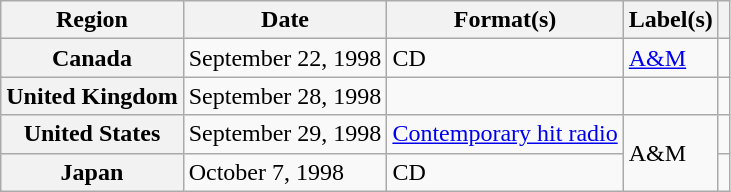<table class="wikitable plainrowheaders">
<tr>
<th scope="col">Region</th>
<th scope="col">Date</th>
<th scope="col">Format(s)</th>
<th scope="col">Label(s)</th>
<th scope="col"></th>
</tr>
<tr>
<th scope="row">Canada</th>
<td>September 22, 1998</td>
<td>CD</td>
<td><a href='#'>A&M</a></td>
<td></td>
</tr>
<tr>
<th scope="row">United Kingdom</th>
<td>September 28, 1998</td>
<td></td>
<td></td>
<td></td>
</tr>
<tr>
<th scope="row">United States</th>
<td>September 29, 1998</td>
<td><a href='#'>Contemporary hit radio</a></td>
<td rowspan="2">A&M</td>
<td></td>
</tr>
<tr>
<th scope="row">Japan</th>
<td>October 7, 1998</td>
<td>CD</td>
<td></td>
</tr>
</table>
